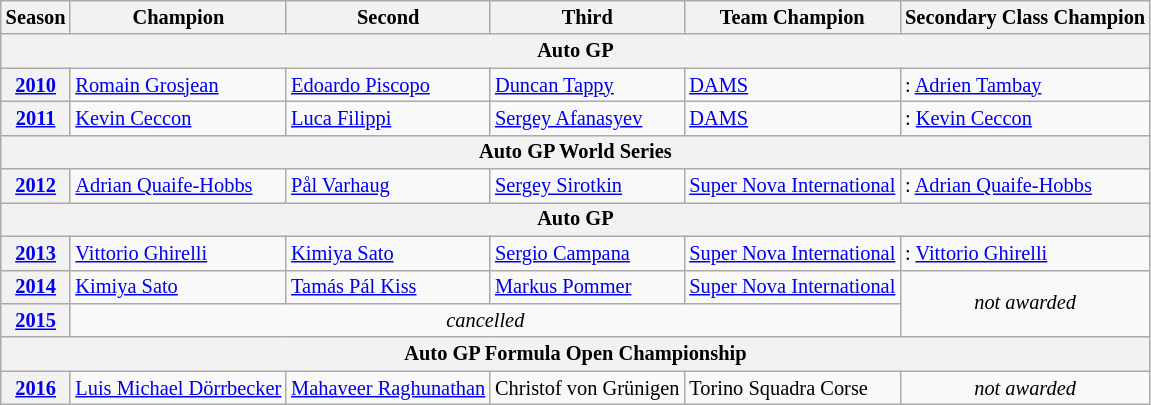<table class="wikitable" style="font-size:85%;">
<tr>
<th>Season</th>
<th>Champion</th>
<th>Second</th>
<th>Third</th>
<th>Team Champion</th>
<th>Secondary Class Champion</th>
</tr>
<tr>
<th colspan=6>Auto GP</th>
</tr>
<tr>
<th><a href='#'>2010</a></th>
<td> <a href='#'>Romain Grosjean</a></td>
<td> <a href='#'>Edoardo Piscopo</a></td>
<td> <a href='#'>Duncan Tappy</a></td>
<td> <a href='#'>DAMS</a></td>
<td>:  <a href='#'>Adrien Tambay</a></td>
</tr>
<tr>
<th><a href='#'>2011</a></th>
<td> <a href='#'>Kevin Ceccon</a></td>
<td> <a href='#'>Luca Filippi</a></td>
<td> <a href='#'>Sergey Afanasyev</a></td>
<td> <a href='#'>DAMS</a></td>
<td>:  <a href='#'>Kevin Ceccon</a></td>
</tr>
<tr>
<th colspan=6>Auto GP World Series</th>
</tr>
<tr>
<th><a href='#'>2012</a></th>
<td> <a href='#'>Adrian Quaife-Hobbs</a></td>
<td> <a href='#'>Pål Varhaug</a></td>
<td> <a href='#'>Sergey Sirotkin</a></td>
<td> <a href='#'>Super Nova International</a></td>
<td>:  <a href='#'>Adrian Quaife-Hobbs</a></td>
</tr>
<tr>
<th colspan=6>Auto GP</th>
</tr>
<tr>
<th><a href='#'>2013</a></th>
<td> <a href='#'>Vittorio Ghirelli</a></td>
<td> <a href='#'>Kimiya Sato</a></td>
<td> <a href='#'>Sergio Campana</a></td>
<td> <a href='#'>Super Nova International</a></td>
<td>:  <a href='#'>Vittorio Ghirelli</a></td>
</tr>
<tr>
<th><a href='#'>2014</a></th>
<td> <a href='#'>Kimiya Sato</a></td>
<td> <a href='#'>Tamás Pál Kiss</a></td>
<td> <a href='#'>Markus Pommer</a></td>
<td> <a href='#'>Super Nova International</a></td>
<td align=center rowspan=2><em>not awarded</em></td>
</tr>
<tr>
<th><a href='#'>2015</a></th>
<td align=center colspan=4><em>cancelled</em></td>
</tr>
<tr>
<th colspan=6>Auto GP Formula Open Championship</th>
</tr>
<tr>
<th><a href='#'>2016</a></th>
<td> <a href='#'>Luis Michael Dörrbecker</a></td>
<td> <a href='#'>Mahaveer Raghunathan</a></td>
<td> Christof von Grünigen</td>
<td> Torino Squadra Corse</td>
<td align=center><em>not awarded</em></td>
</tr>
</table>
